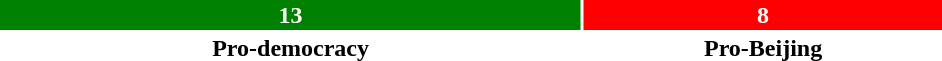<table style="width:50%; text-align:center;">
<tr style="color:white;">
<td style="background:green; width:61.9%;"><strong>13</strong></td>
<td style="background:red; width:38.1%;"><strong>8</strong></td>
</tr>
<tr>
<td><span><strong>Pro-democracy</strong></span></td>
<td><span><strong>Pro-Beijing</strong></span></td>
</tr>
</table>
